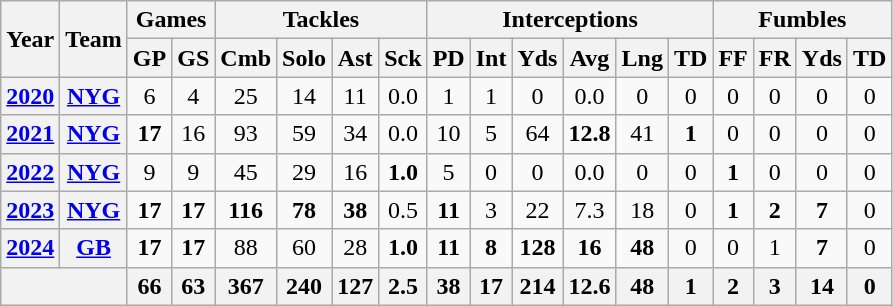<table class= "wikitable" style="text-align:center;">
<tr>
<th rowspan="2">Year</th>
<th rowspan="2">Team</th>
<th colspan="2">Games</th>
<th colspan="4">Tackles</th>
<th colspan="6">Interceptions</th>
<th colspan="4">Fumbles</th>
</tr>
<tr>
<th>GP</th>
<th>GS</th>
<th>Cmb</th>
<th>Solo</th>
<th>Ast</th>
<th>Sck</th>
<th>PD</th>
<th>Int</th>
<th>Yds</th>
<th>Avg</th>
<th>Lng</th>
<th>TD</th>
<th>FF</th>
<th>FR</th>
<th>Yds</th>
<th>TD</th>
</tr>
<tr>
<th><a href='#'>2020</a></th>
<th><a href='#'>NYG</a></th>
<td>6</td>
<td>4</td>
<td>25</td>
<td>14</td>
<td>11</td>
<td>0.0</td>
<td>1</td>
<td>1</td>
<td>0</td>
<td>0.0</td>
<td>0</td>
<td>0</td>
<td>0</td>
<td>0</td>
<td>0</td>
<td>0</td>
</tr>
<tr>
<th><a href='#'>2021</a></th>
<th><a href='#'>NYG</a></th>
<td><strong>17</strong></td>
<td>16</td>
<td>93</td>
<td>59</td>
<td>34</td>
<td>0.0</td>
<td>10</td>
<td>5</td>
<td>64</td>
<td><strong>12.8</strong></td>
<td>41</td>
<td><strong>1</strong></td>
<td>0</td>
<td>0</td>
<td>0</td>
<td>0</td>
</tr>
<tr>
<th><a href='#'>2022</a></th>
<th><a href='#'>NYG</a></th>
<td>9</td>
<td>9</td>
<td>45</td>
<td>29</td>
<td>16</td>
<td><strong>1.0</strong></td>
<td>5</td>
<td>0</td>
<td>0</td>
<td>0.0</td>
<td>0</td>
<td>0</td>
<td><strong>1</strong></td>
<td>0</td>
<td>0</td>
<td>0</td>
</tr>
<tr>
<th><a href='#'>2023</a></th>
<th><a href='#'>NYG</a></th>
<td><strong>17</strong></td>
<td><strong>17</strong></td>
<td><strong>116</strong></td>
<td><strong>78</strong></td>
<td><strong>38</strong></td>
<td>0.5</td>
<td><strong>11</strong></td>
<td>3</td>
<td>22</td>
<td>7.3</td>
<td>18</td>
<td>0</td>
<td><strong>1</strong></td>
<td><strong>2</strong></td>
<td><strong>7</strong></td>
<td>0</td>
</tr>
<tr>
<th><a href='#'>2024</a></th>
<th><a href='#'>GB</a></th>
<td><strong>17</strong></td>
<td><strong>17</strong></td>
<td>88</td>
<td>60</td>
<td>28</td>
<td><strong>1.0</strong></td>
<td><strong>11</strong></td>
<td><strong>8</strong></td>
<td><strong>128</strong></td>
<td><strong>16</strong></td>
<td><strong>48</strong></td>
<td>0</td>
<td>0</td>
<td>1</td>
<td><strong>7</strong></td>
<td>0</td>
</tr>
<tr>
<th colspan="2"></th>
<th>66</th>
<th>63</th>
<th>367</th>
<th>240</th>
<th>127</th>
<th>2.5</th>
<th>38</th>
<th>17</th>
<th>214</th>
<th>12.6</th>
<th>48</th>
<th>1</th>
<th>2</th>
<th>3</th>
<th>14</th>
<th>0</th>
</tr>
</table>
